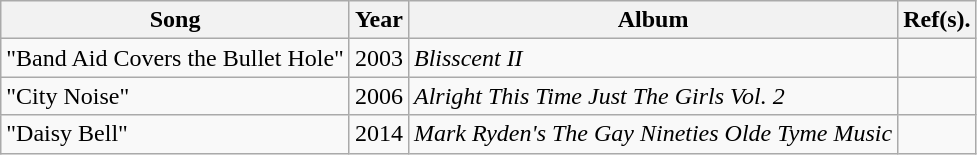<table class="wikitable">
<tr>
<th>Song</th>
<th>Year</th>
<th>Album</th>
<th>Ref(s).</th>
</tr>
<tr>
<td>"Band Aid Covers the Bullet Hole"</td>
<td>2003</td>
<td><em>Blisscent II</em></td>
<td></td>
</tr>
<tr>
<td>"City Noise"</td>
<td>2006</td>
<td><em>Alright This Time Just The Girls Vol. 2</em></td>
<td></td>
</tr>
<tr>
<td>"Daisy Bell"</td>
<td>2014</td>
<td><em>Mark Ryden's The Gay Nineties Olde Tyme Music</em></td>
<td></td>
</tr>
</table>
